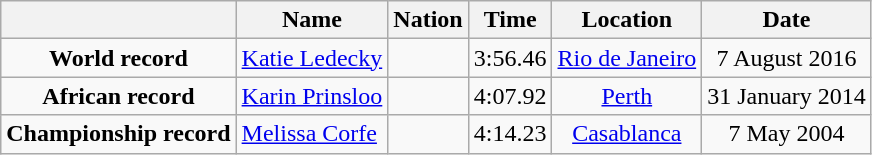<table class=wikitable style=text-align:center>
<tr>
<th></th>
<th>Name</th>
<th>Nation</th>
<th>Time</th>
<th>Location</th>
<th>Date</th>
</tr>
<tr>
<td><strong>World record</strong></td>
<td align=left><a href='#'>Katie Ledecky</a></td>
<td align=left></td>
<td align=left>3:56.46</td>
<td><a href='#'>Rio de Janeiro</a></td>
<td>7 August 2016</td>
</tr>
<tr>
<td><strong>African record</strong></td>
<td align=left><a href='#'>Karin Prinsloo</a></td>
<td align=left></td>
<td align=left>4:07.92</td>
<td><a href='#'>Perth</a></td>
<td>31 January 2014</td>
</tr>
<tr>
<td><strong>Championship record</strong></td>
<td align=left><a href='#'>Melissa Corfe</a></td>
<td align=left></td>
<td align=left>4:14.23</td>
<td><a href='#'>Casablanca</a></td>
<td>7 May 2004</td>
</tr>
</table>
